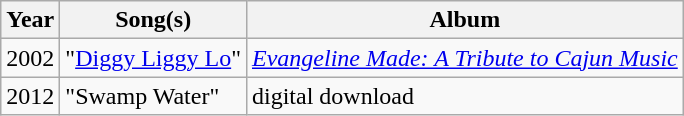<table class="wikitable">
<tr>
<th>Year</th>
<th>Song(s)</th>
<th>Album</th>
</tr>
<tr>
<td>2002</td>
<td>"<a href='#'>Diggy Liggy Lo</a>"</td>
<td><em><a href='#'>Evangeline Made: A Tribute to Cajun Music</a></em></td>
</tr>
<tr>
<td>2012</td>
<td>"Swamp Water"</td>
<td>digital download</td>
</tr>
</table>
